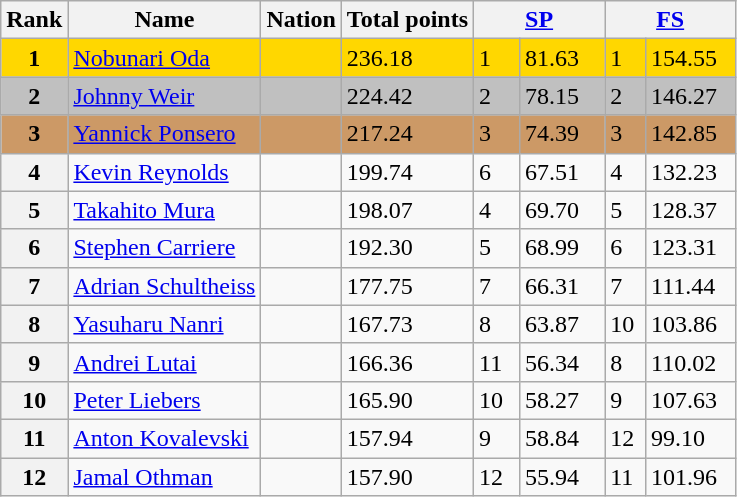<table class="wikitable">
<tr>
<th>Rank</th>
<th>Name</th>
<th>Nation</th>
<th>Total points</th>
<th colspan="2" width="80px"><a href='#'>SP</a></th>
<th colspan="2" width="80px"><a href='#'>FS</a></th>
</tr>
<tr bgcolor="gold">
<td align="center"><strong>1</strong></td>
<td><a href='#'>Nobunari Oda</a></td>
<td></td>
<td>236.18</td>
<td>1</td>
<td>81.63</td>
<td>1</td>
<td>154.55</td>
</tr>
<tr bgcolor="silver">
<td align="center"><strong>2</strong></td>
<td><a href='#'>Johnny Weir</a></td>
<td></td>
<td>224.42</td>
<td>2</td>
<td>78.15</td>
<td>2</td>
<td>146.27</td>
</tr>
<tr bgcolor="cc9966">
<td align="center"><strong>3</strong></td>
<td><a href='#'>Yannick Ponsero</a></td>
<td></td>
<td>217.24</td>
<td>3</td>
<td>74.39</td>
<td>3</td>
<td>142.85</td>
</tr>
<tr>
<th>4</th>
<td><a href='#'>Kevin Reynolds</a></td>
<td></td>
<td>199.74</td>
<td>6</td>
<td>67.51</td>
<td>4</td>
<td>132.23</td>
</tr>
<tr>
<th>5</th>
<td><a href='#'>Takahito Mura</a></td>
<td></td>
<td>198.07</td>
<td>4</td>
<td>69.70</td>
<td>5</td>
<td>128.37</td>
</tr>
<tr>
<th>6</th>
<td><a href='#'>Stephen Carriere</a></td>
<td></td>
<td>192.30</td>
<td>5</td>
<td>68.99</td>
<td>6</td>
<td>123.31</td>
</tr>
<tr>
<th>7</th>
<td><a href='#'>Adrian Schultheiss</a></td>
<td></td>
<td>177.75</td>
<td>7</td>
<td>66.31</td>
<td>7</td>
<td>111.44</td>
</tr>
<tr>
<th>8</th>
<td><a href='#'>Yasuharu Nanri</a></td>
<td></td>
<td>167.73</td>
<td>8</td>
<td>63.87</td>
<td>10</td>
<td>103.86</td>
</tr>
<tr>
<th>9</th>
<td><a href='#'>Andrei Lutai</a></td>
<td></td>
<td>166.36</td>
<td>11</td>
<td>56.34</td>
<td>8</td>
<td>110.02</td>
</tr>
<tr>
<th>10</th>
<td><a href='#'>Peter Liebers</a></td>
<td></td>
<td>165.90</td>
<td>10</td>
<td>58.27</td>
<td>9</td>
<td>107.63</td>
</tr>
<tr>
<th>11</th>
<td><a href='#'>Anton Kovalevski</a></td>
<td></td>
<td>157.94</td>
<td>9</td>
<td>58.84</td>
<td>12</td>
<td>99.10</td>
</tr>
<tr>
<th>12</th>
<td><a href='#'>Jamal Othman</a></td>
<td></td>
<td>157.90</td>
<td>12</td>
<td>55.94</td>
<td>11</td>
<td>101.96</td>
</tr>
</table>
